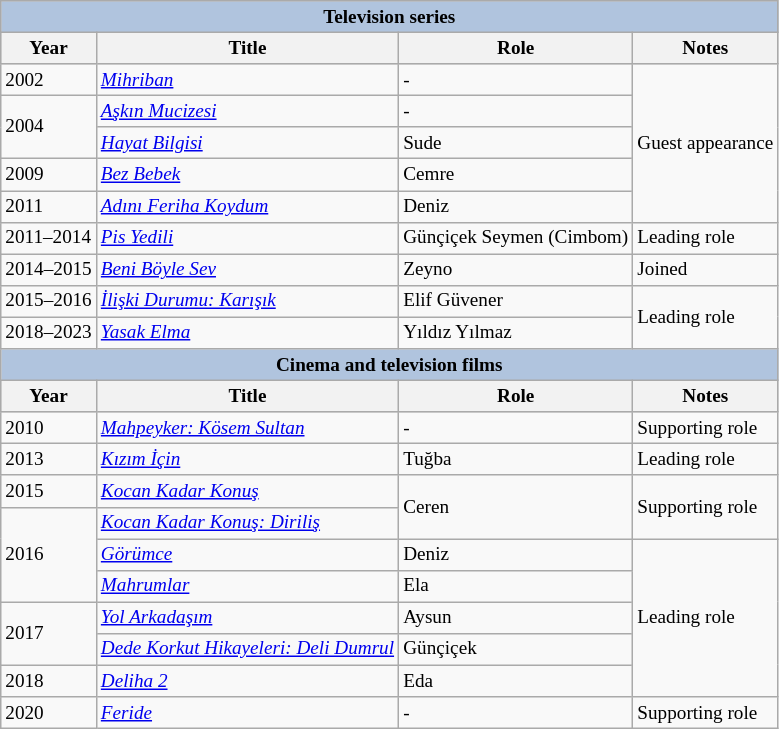<table class="wikitable plainrowheaders sortable" style="margin-right: 0; font-size: 80%;">
<tr bgcolor="#CCCCCC" align="center">
<th colspan="4" style="background: LightSteelBlue;">Television series</th>
</tr>
<tr bgcolor="#CCCCCC" align="center">
<th>Year</th>
<th>Title</th>
<th>Role</th>
<th>Notes</th>
</tr>
<tr>
<td>2002</td>
<td><em><a href='#'>Mihriban</a></em></td>
<td>-</td>
<td rowspan="5">Guest appearance</td>
</tr>
<tr>
<td rowspan="2">2004</td>
<td><em><a href='#'>Aşkın Mucizesi</a></em></td>
<td>-</td>
</tr>
<tr>
<td><em><a href='#'>Hayat Bilgisi</a></em></td>
<td>Sude</td>
</tr>
<tr>
<td>2009</td>
<td><em><a href='#'>Bez Bebek</a></em></td>
<td>Cemre</td>
</tr>
<tr>
<td>2011</td>
<td><em><a href='#'>Adını Feriha Koydum</a></em></td>
<td>Deniz</td>
</tr>
<tr>
<td>2011–2014</td>
<td><em><a href='#'>Pis Yedili</a></em></td>
<td>Günçiçek Seymen (Cimbom)</td>
<td>Leading role</td>
</tr>
<tr>
<td>2014–2015</td>
<td><em><a href='#'>Beni Böyle Sev</a></em></td>
<td>Zeyno</td>
<td>Joined</td>
</tr>
<tr>
<td>2015–2016</td>
<td><em><a href='#'>İlişki Durumu: Karışık</a></em></td>
<td>Elif Güvener</td>
<td rowspan="2">Leading role</td>
</tr>
<tr>
<td>2018–2023</td>
<td><em><a href='#'>Yasak Elma</a></em></td>
<td>Yıldız Yılmaz</td>
</tr>
<tr>
<th colspan="4" style="background: LightSteelBlue;">Cinema and television films</th>
</tr>
<tr bgcolor="#CCCCCC" align="center">
<th>Year</th>
<th>Title</th>
<th>Role</th>
<th>Notes</th>
</tr>
<tr>
<td>2010</td>
<td><em><a href='#'>Mahpeyker: Kösem Sultan</a></em></td>
<td>-</td>
<td>Supporting role</td>
</tr>
<tr>
<td>2013</td>
<td><em><a href='#'>Kızım İçin</a></em></td>
<td>Tuğba</td>
<td>Leading role</td>
</tr>
<tr>
<td>2015</td>
<td><em><a href='#'>Kocan Kadar Konuş</a></em></td>
<td rowspan="2">Ceren</td>
<td rowspan="2">Supporting role</td>
</tr>
<tr>
<td rowspan="3">2016</td>
<td><em><a href='#'>Kocan Kadar Konuş: Diriliş</a></em></td>
</tr>
<tr>
<td><em><a href='#'>Görümce</a></em></td>
<td>Deniz</td>
<td rowspan="5">Leading role</td>
</tr>
<tr>
<td><em><a href='#'>Mahrumlar</a></em></td>
<td>Ela</td>
</tr>
<tr>
<td rowspan="2">2017</td>
<td><em><a href='#'>Yol Arkadaşım</a></em></td>
<td>Aysun</td>
</tr>
<tr>
<td><em><a href='#'>Dede Korkut Hikayeleri: Deli Dumrul</a></em></td>
<td>Günçiçek</td>
</tr>
<tr>
<td>2018</td>
<td><em><a href='#'>Deliha 2</a></em></td>
<td>Eda</td>
</tr>
<tr>
<td>2020</td>
<td><em><a href='#'>Feride</a></em></td>
<td>-</td>
<td>Supporting role</td>
</tr>
</table>
